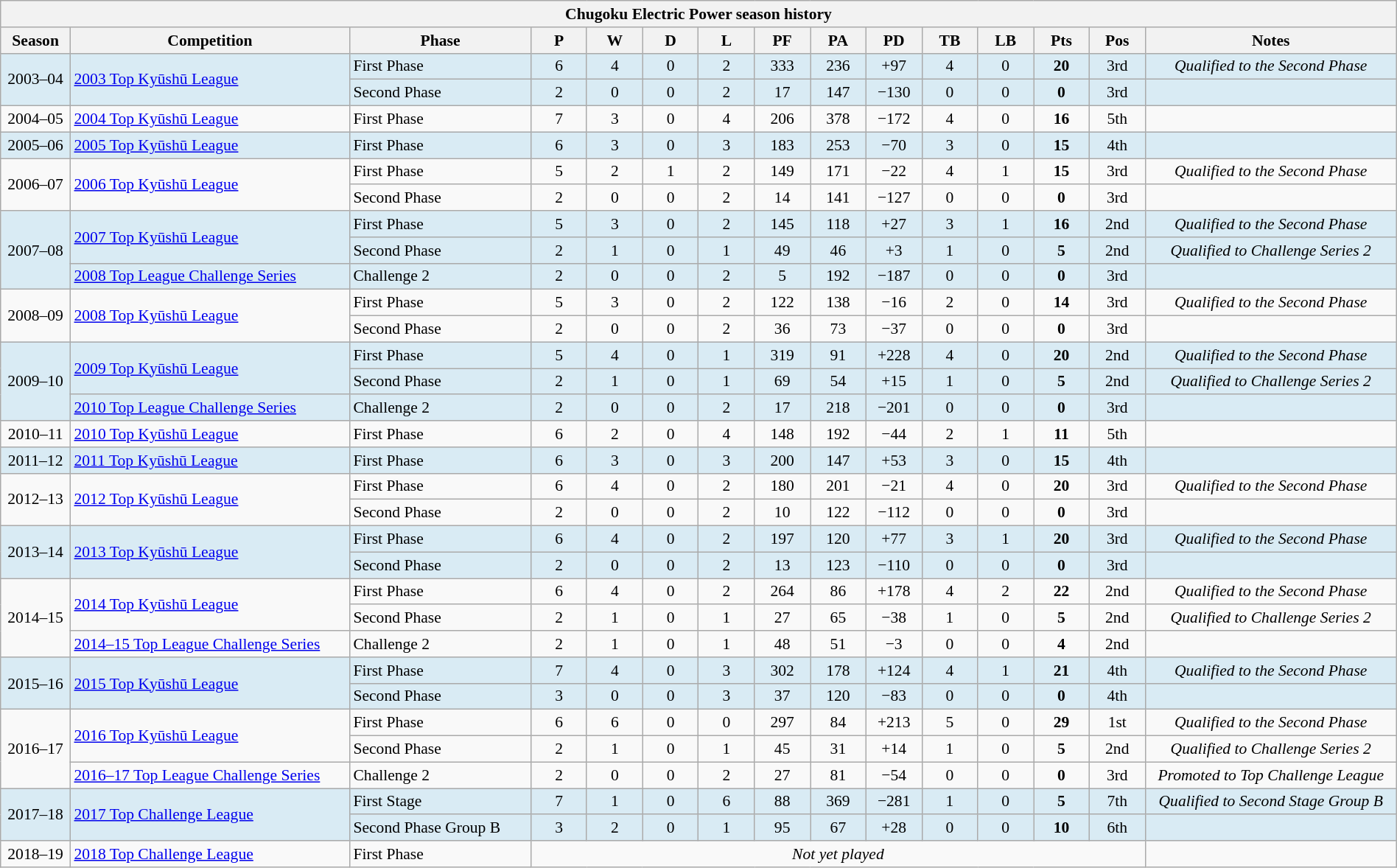<table class="wikitable" style="text-align:center; font-size:90%; width:100%;">
<tr>
<th colspan="100%" cellpadding="0" cellspacing="0"><strong>Chugoku Electric Power season history</strong></th>
</tr>
<tr>
<th style="width:5%;">Season</th>
<th style="width:20%;">Competition</th>
<th style="width:13%;">Phase</th>
<th style="width:4%;">P</th>
<th style="width:4%;">W</th>
<th style="width:4%;">D</th>
<th style="width:4%;">L</th>
<th style="width:4%;">PF</th>
<th style="width:4%;">PA</th>
<th style="width:4%;">PD</th>
<th style="width:4%;">TB</th>
<th style="width:4%;">LB</th>
<th style="width:4%;">Pts</th>
<th style="width:4%;">Pos</th>
<th style="width:18%;">Notes<br></th>
</tr>
<tr style="background:#D9EBF4;">
<td rowspan=2>2003–04</td>
<td rowspan=2 style="text-align:left;"><a href='#'>2003 Top Kyūshū League</a></td>
<td style="text-align:left;">First Phase</td>
<td>6</td>
<td>4</td>
<td>0</td>
<td>2</td>
<td>333</td>
<td>236</td>
<td>+97</td>
<td>4</td>
<td>0</td>
<td><strong>20</strong></td>
<td>3rd</td>
<td><em>Qualified to the Second Phase</em></td>
</tr>
<tr style="background:#D9EBF4;">
<td style="text-align:left;">Second Phase</td>
<td>2</td>
<td>0</td>
<td>0</td>
<td>2</td>
<td>17</td>
<td>147</td>
<td>−130</td>
<td>0</td>
<td>0</td>
<td><strong>0</strong></td>
<td>3rd</td>
<td></td>
</tr>
<tr>
<td>2004–05</td>
<td style="text-align:left;"><a href='#'>2004 Top Kyūshū League</a></td>
<td style="text-align:left;">First Phase</td>
<td>7</td>
<td>3</td>
<td>0</td>
<td>4</td>
<td>206</td>
<td>378</td>
<td>−172</td>
<td>4</td>
<td>0</td>
<td><strong>16</strong></td>
<td>5th</td>
<td></td>
</tr>
<tr style="background:#D9EBF4;">
<td>2005–06</td>
<td style="text-align:left;"><a href='#'>2005 Top Kyūshū League</a></td>
<td style="text-align:left;">First Phase</td>
<td>6</td>
<td>3</td>
<td>0</td>
<td>3</td>
<td>183</td>
<td>253</td>
<td>−70</td>
<td>3</td>
<td>0</td>
<td><strong>15</strong></td>
<td>4th</td>
<td></td>
</tr>
<tr>
<td rowspan=2>2006–07</td>
<td rowspan=2 style="text-align:left;"><a href='#'>2006 Top Kyūshū League</a></td>
<td style="text-align:left;">First Phase</td>
<td>5</td>
<td>2</td>
<td>1</td>
<td>2</td>
<td>149</td>
<td>171</td>
<td>−22</td>
<td>4</td>
<td>1</td>
<td><strong>15</strong></td>
<td>3rd</td>
<td><em>Qualified to the Second Phase</em></td>
</tr>
<tr>
<td style="text-align:left;">Second Phase</td>
<td>2</td>
<td>0</td>
<td>0</td>
<td>2</td>
<td>14</td>
<td>141</td>
<td>−127</td>
<td>0</td>
<td>0</td>
<td><strong>0</strong></td>
<td>3rd</td>
<td></td>
</tr>
<tr style="background:#D9EBF4;">
<td rowspan=3>2007–08</td>
<td rowspan=2 style="text-align:left;"><a href='#'>2007 Top Kyūshū League</a></td>
<td style="text-align:left;">First Phase</td>
<td>5</td>
<td>3</td>
<td>0</td>
<td>2</td>
<td>145</td>
<td>118</td>
<td>+27</td>
<td>3</td>
<td>1</td>
<td><strong>16</strong></td>
<td>2nd</td>
<td><em>Qualified to the Second Phase</em></td>
</tr>
<tr style="background:#D9EBF4;">
<td style="text-align:left;">Second Phase</td>
<td>2</td>
<td>1</td>
<td>0</td>
<td>1</td>
<td>49</td>
<td>46</td>
<td>+3</td>
<td>1</td>
<td>0</td>
<td><strong>5</strong></td>
<td>2nd</td>
<td><em>Qualified to Challenge Series 2</em></td>
</tr>
<tr style="background:#D9EBF4;">
<td style="text-align:left;"><a href='#'>2008 Top League Challenge Series</a></td>
<td style="text-align:left;">Challenge 2</td>
<td>2</td>
<td>0</td>
<td>0</td>
<td>2</td>
<td>5</td>
<td>192</td>
<td>−187</td>
<td>0</td>
<td>0</td>
<td><strong>0</strong></td>
<td>3rd</td>
<td></td>
</tr>
<tr>
<td rowspan=2>2008–09</td>
<td rowspan=2 style="text-align:left;"><a href='#'>2008 Top Kyūshū League</a></td>
<td style="text-align:left;">First Phase</td>
<td>5</td>
<td>3</td>
<td>0</td>
<td>2</td>
<td>122</td>
<td>138</td>
<td>−16</td>
<td>2</td>
<td>0</td>
<td><strong>14</strong></td>
<td>3rd</td>
<td><em>Qualified to the Second Phase</em></td>
</tr>
<tr>
<td style="text-align:left;">Second Phase</td>
<td>2</td>
<td>0</td>
<td>0</td>
<td>2</td>
<td>36</td>
<td>73</td>
<td>−37</td>
<td>0</td>
<td>0</td>
<td><strong>0</strong></td>
<td>3rd</td>
<td></td>
</tr>
<tr style="background:#D9EBF4;">
<td rowspan=3>2009–10</td>
<td rowspan=2 style="text-align:left;"><a href='#'>2009 Top Kyūshū League</a></td>
<td style="text-align:left;">First Phase</td>
<td>5</td>
<td>4</td>
<td>0</td>
<td>1</td>
<td>319</td>
<td>91</td>
<td>+228</td>
<td>4</td>
<td>0</td>
<td><strong>20</strong></td>
<td>2nd</td>
<td><em>Qualified to the Second Phase</em></td>
</tr>
<tr style="background:#D9EBF4;">
<td style="text-align:left;">Second Phase</td>
<td>2</td>
<td>1</td>
<td>0</td>
<td>1</td>
<td>69</td>
<td>54</td>
<td>+15</td>
<td>1</td>
<td>0</td>
<td><strong>5</strong></td>
<td>2nd</td>
<td><em>Qualified to Challenge Series 2</em></td>
</tr>
<tr style="background:#D9EBF4;">
<td style="text-align:left;"><a href='#'>2010 Top League Challenge Series</a></td>
<td style="text-align:left;">Challenge 2</td>
<td>2</td>
<td>0</td>
<td>0</td>
<td>2</td>
<td>17</td>
<td>218</td>
<td>−201</td>
<td>0</td>
<td>0</td>
<td><strong>0</strong></td>
<td>3rd</td>
<td></td>
</tr>
<tr>
<td>2010–11</td>
<td style="text-align:left;"><a href='#'>2010 Top Kyūshū League</a></td>
<td style="text-align:left;">First Phase</td>
<td>6</td>
<td>2</td>
<td>0</td>
<td>4</td>
<td>148</td>
<td>192</td>
<td>−44</td>
<td>2</td>
<td>1</td>
<td><strong>11</strong></td>
<td>5th</td>
<td></td>
</tr>
<tr style="background:#D9EBF4;">
<td>2011–12</td>
<td style="text-align:left;"><a href='#'>2011 Top Kyūshū League</a></td>
<td style="text-align:left;">First Phase</td>
<td>6</td>
<td>3</td>
<td>0</td>
<td>3</td>
<td>200</td>
<td>147</td>
<td>+53</td>
<td>3</td>
<td>0</td>
<td><strong>15</strong></td>
<td>4th</td>
<td></td>
</tr>
<tr>
<td rowspan=2>2012–13</td>
<td rowspan=2 style="text-align:left;"><a href='#'>2012 Top Kyūshū League</a></td>
<td style="text-align:left;">First Phase</td>
<td>6</td>
<td>4</td>
<td>0</td>
<td>2</td>
<td>180</td>
<td>201</td>
<td>−21</td>
<td>4</td>
<td>0</td>
<td><strong>20</strong></td>
<td>3rd</td>
<td><em>Qualified to the Second Phase</em></td>
</tr>
<tr>
<td style="text-align:left;">Second Phase</td>
<td>2</td>
<td>0</td>
<td>0</td>
<td>2</td>
<td>10</td>
<td>122</td>
<td>−112</td>
<td>0</td>
<td>0</td>
<td><strong>0</strong></td>
<td>3rd</td>
<td></td>
</tr>
<tr style="background:#D9EBF4;">
<td rowspan=2>2013–14</td>
<td rowspan=2 style="text-align:left;"><a href='#'>2013 Top Kyūshū League</a></td>
<td style="text-align:left;">First Phase</td>
<td>6</td>
<td>4</td>
<td>0</td>
<td>2</td>
<td>197</td>
<td>120</td>
<td>+77</td>
<td>3</td>
<td>1</td>
<td><strong>20</strong></td>
<td>3rd</td>
<td><em>Qualified to the Second Phase</em></td>
</tr>
<tr style="background:#D9EBF4;">
<td style="text-align:left;">Second Phase</td>
<td>2</td>
<td>0</td>
<td>0</td>
<td>2</td>
<td>13</td>
<td>123</td>
<td>−110</td>
<td>0</td>
<td>0</td>
<td><strong>0</strong></td>
<td>3rd</td>
<td></td>
</tr>
<tr>
<td rowspan=3>2014–15</td>
<td rowspan=2 style="text-align:left;"><a href='#'>2014 Top Kyūshū League</a></td>
<td style="text-align:left;">First Phase</td>
<td>6</td>
<td>4</td>
<td>0</td>
<td>2</td>
<td>264</td>
<td>86</td>
<td>+178</td>
<td>4</td>
<td>2</td>
<td><strong>22</strong></td>
<td>2nd</td>
<td><em>Qualified to the Second Phase</em></td>
</tr>
<tr>
<td style="text-align:left;">Second Phase</td>
<td>2</td>
<td>1</td>
<td>0</td>
<td>1</td>
<td>27</td>
<td>65</td>
<td>−38</td>
<td>1</td>
<td>0</td>
<td><strong>5</strong></td>
<td>2nd</td>
<td><em>Qualified to Challenge Series 2</em></td>
</tr>
<tr>
<td style="text-align:left;"><a href='#'>2014–15 Top League Challenge Series</a></td>
<td style="text-align:left;">Challenge 2</td>
<td>2</td>
<td>1</td>
<td>0</td>
<td>1</td>
<td>48</td>
<td>51</td>
<td>−3</td>
<td>0</td>
<td>0</td>
<td><strong>4</strong></td>
<td>2nd</td>
<td></td>
</tr>
<tr style="background:#D9EBF4;">
<td rowspan=2>2015–16</td>
<td rowspan=2 style="text-align:left;"><a href='#'>2015 Top Kyūshū League</a></td>
<td style="text-align:left;">First Phase</td>
<td>7</td>
<td>4</td>
<td>0</td>
<td>3</td>
<td>302</td>
<td>178</td>
<td>+124</td>
<td>4</td>
<td>1</td>
<td><strong>21</strong></td>
<td>4th</td>
<td><em>Qualified to the Second Phase</em></td>
</tr>
<tr style="background:#D9EBF4;">
<td style="text-align:left;">Second Phase</td>
<td>3</td>
<td>0</td>
<td>0</td>
<td>3</td>
<td>37</td>
<td>120</td>
<td>−83</td>
<td>0</td>
<td>0</td>
<td><strong>0</strong></td>
<td>4th</td>
<td></td>
</tr>
<tr>
<td rowspan=3>2016–17</td>
<td rowspan=2 style="text-align:left;"><a href='#'>2016 Top Kyūshū League</a></td>
<td style="text-align:left;">First Phase</td>
<td>6</td>
<td>6</td>
<td>0</td>
<td>0</td>
<td>297</td>
<td>84</td>
<td>+213</td>
<td>5</td>
<td>0</td>
<td><strong>29</strong></td>
<td>1st</td>
<td><em>Qualified to the Second Phase</em></td>
</tr>
<tr>
<td style="text-align:left;">Second Phase</td>
<td>2</td>
<td>1</td>
<td>0</td>
<td>1</td>
<td>45</td>
<td>31</td>
<td>+14</td>
<td>1</td>
<td>0</td>
<td><strong>5</strong></td>
<td>2nd</td>
<td><em>Qualified to Challenge Series 2</em></td>
</tr>
<tr>
<td style="text-align:left;"><a href='#'>2016–17 Top League Challenge Series</a></td>
<td style="text-align:left;">Challenge 2</td>
<td>2</td>
<td>0</td>
<td>0</td>
<td>2</td>
<td>27</td>
<td>81</td>
<td>−54</td>
<td>0</td>
<td>0</td>
<td><strong>0</strong></td>
<td>3rd</td>
<td><em>Promoted to Top Challenge League</em></td>
</tr>
<tr style="background:#D9EBF4;">
<td rowspan=2>2017–18</td>
<td rowspan=2 style="text-align:left;"><a href='#'>2017 Top Challenge League</a></td>
<td style="text-align:left;">First Stage</td>
<td>7</td>
<td>1</td>
<td>0</td>
<td>6</td>
<td>88</td>
<td>369</td>
<td>−281</td>
<td>1</td>
<td>0</td>
<td><strong>5</strong></td>
<td>7th</td>
<td><em>Qualified to Second Stage Group B</em></td>
</tr>
<tr style="background:#D9EBF4;">
<td style="text-align:left;">Second Phase Group B</td>
<td>3</td>
<td>2</td>
<td>0</td>
<td>1</td>
<td>95</td>
<td>67</td>
<td>+28</td>
<td>0</td>
<td>0</td>
<td><strong>10</strong></td>
<td>6th</td>
<td></td>
</tr>
<tr>
<td>2018–19</td>
<td style="text-align:left;"><a href='#'>2018 Top Challenge League</a></td>
<td style="text-align:left;">First Phase</td>
<td colspan=11><em>Not yet played</em></td>
<td></td>
</tr>
</table>
